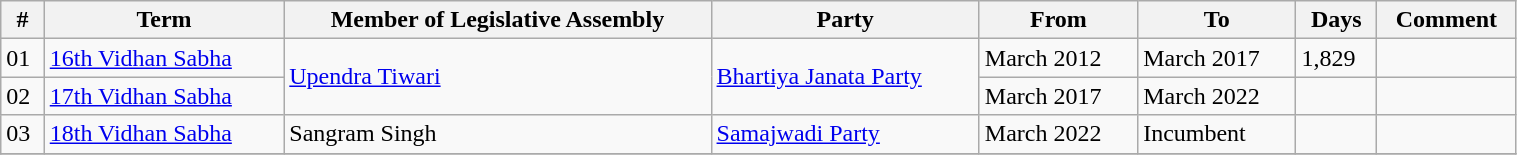<table class="wikitable plainrowheaders sortable" width="80%" style="font-size: x-big;">
<tr>
<th Scope=col>#</th>
<th scope=col>Term</th>
<th scope=col>Member of Legislative Assembly</th>
<th scope=col>Party</th>
<th scope=col>From</th>
<th scope=col>To</th>
<th scope=col>Days</th>
<th scope=col>Comment</th>
</tr>
<tr>
<td>01</td>
<td><a href='#'>16th Vidhan Sabha</a></td>
<td rowspan="2"><a href='#'>Upendra Tiwari</a></td>
<td rowspan="2"><a href='#'>Bhartiya Janata Party</a></td>
<td>March 2012</td>
<td>March 2017</td>
<td>1,829</td>
<td></td>
</tr>
<tr>
<td>02</td>
<td><a href='#'>17th Vidhan Sabha</a></td>
<td>March 2017</td>
<td>March 2022</td>
<td></td>
<td></td>
</tr>
<tr>
<td>03</td>
<td><a href='#'>18th Vidhan Sabha</a></td>
<td>Sangram Singh</td>
<td><a href='#'>Samajwadi Party</a></td>
<td>March 2022</td>
<td>Incumbent</td>
<td></td>
<td></td>
</tr>
<tr>
</tr>
</table>
